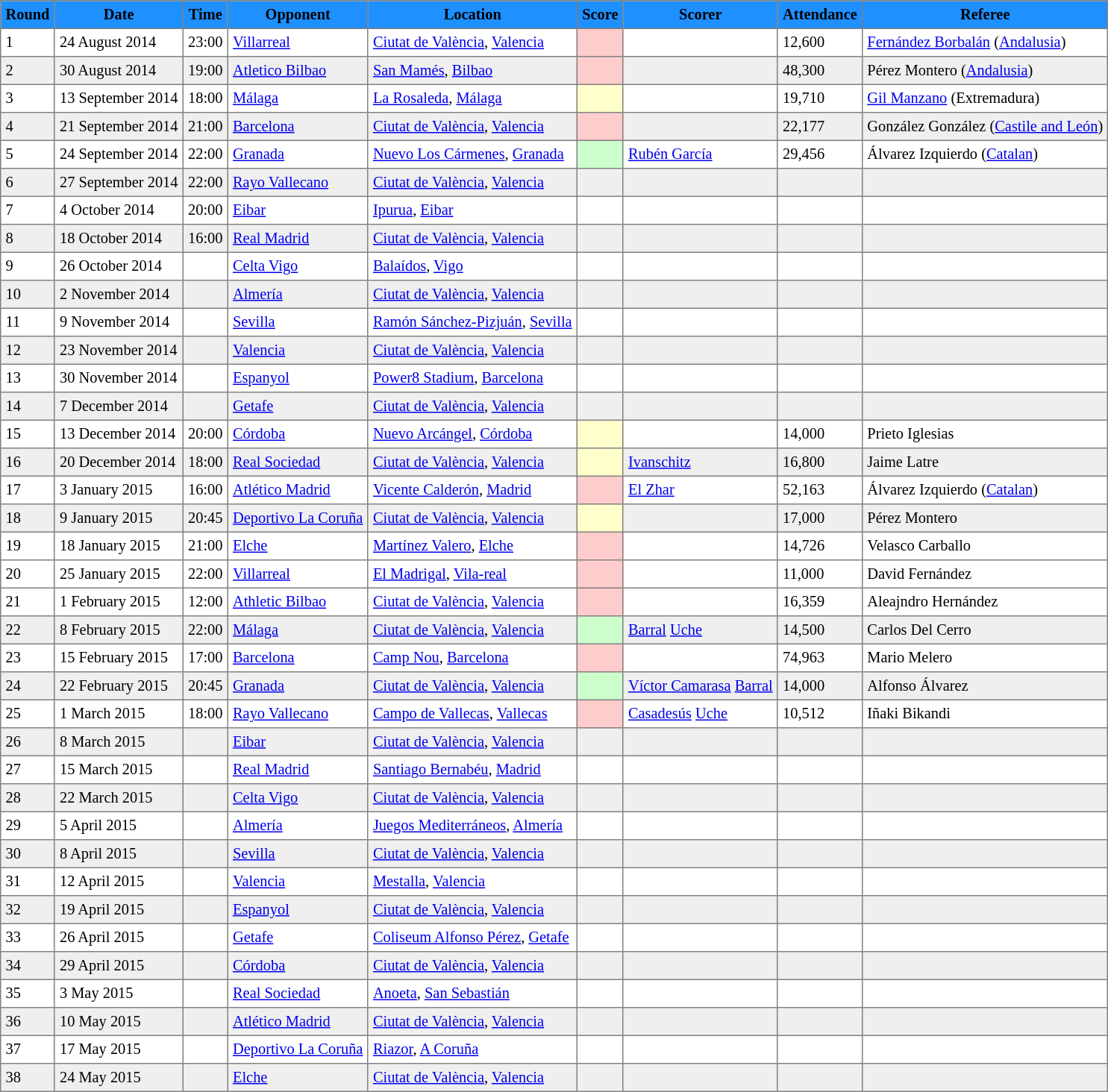<table cellpadding="4" cellspacing="0" border="1" style="text-align: left; font-size: 85%; border: gray solid 1px; border-collapse: collapse;">
<tr align="center" bgcolor="#1E90FF">
<th>Round</th>
<th>Date</th>
<th>Time</th>
<th>Opponent</th>
<th>Location</th>
<th>Score</th>
<th>Scorer</th>
<th>Attendance</th>
<th>Referee</th>
</tr>
<tr>
<td>1</td>
<td>24 August 2014</td>
<td>23:00</td>
<td><a href='#'>Villarreal</a></td>
<td><a href='#'>Ciutat de València</a>, <a href='#'>Valencia</a></td>
<td bgcolor="#FFCCCC"></td>
<td></td>
<td>12,600</td>
<td><a href='#'>Fernández Borbalán</a> (<a href='#'>Andalusia</a>)</td>
</tr>
<tr bgcolor="#EFEFEF">
<td>2</td>
<td>30 August 2014</td>
<td>19:00</td>
<td><a href='#'>Atletico Bilbao</a></td>
<td><a href='#'>San Mamés</a>, <a href='#'>Bilbao</a></td>
<td bgcolor="#FFCCCC"></td>
<td></td>
<td>48,300</td>
<td>Pérez Montero (<a href='#'>Andalusia</a>)</td>
</tr>
<tr>
<td>3</td>
<td>13 September 2014</td>
<td>18:00</td>
<td><a href='#'>Málaga</a></td>
<td><a href='#'>La Rosaleda</a>, <a href='#'>Málaga</a></td>
<td bgcolor="#FFFFCC"></td>
<td></td>
<td>19,710</td>
<td><a href='#'>Gil Manzano</a> (Extremadura)</td>
</tr>
<tr bgcolor="#EFEFEF">
<td>4</td>
<td>21 September 2014</td>
<td>21:00</td>
<td><a href='#'>Barcelona</a></td>
<td><a href='#'>Ciutat de València</a>, <a href='#'>Valencia</a></td>
<td bgcolor="#FFCCCC"></td>
<td></td>
<td>22,177</td>
<td>González González (<a href='#'>Castile and León</a>)</td>
</tr>
<tr>
<td>5</td>
<td>24 September 2014</td>
<td>22:00</td>
<td><a href='#'>Granada</a></td>
<td><a href='#'>Nuevo Los Cármenes</a>, <a href='#'>Granada</a></td>
<td bgcolor="#CCFFCC"></td>
<td><a href='#'>Rubén García</a> </td>
<td>29,456</td>
<td>Álvarez Izquierdo (<a href='#'>Catalan</a>)</td>
</tr>
<tr bgcolor="#EFEFEF">
<td>6</td>
<td>27 September 2014</td>
<td>22:00</td>
<td><a href='#'>Rayo Vallecano</a></td>
<td><a href='#'>Ciutat de València</a>, <a href='#'>Valencia</a></td>
<td></td>
<td></td>
<td></td>
<td></td>
</tr>
<tr>
<td>7</td>
<td>4 October 2014</td>
<td>20:00</td>
<td><a href='#'>Eibar</a></td>
<td><a href='#'>Ipurua</a>, <a href='#'>Eibar</a></td>
<td></td>
<td></td>
<td></td>
<td></td>
</tr>
<tr bgcolor="#EFEFEF">
<td>8</td>
<td>18 October 2014</td>
<td>16:00</td>
<td><a href='#'>Real Madrid</a></td>
<td><a href='#'>Ciutat de València</a>, <a href='#'>Valencia</a></td>
<td></td>
<td></td>
<td></td>
<td></td>
</tr>
<tr>
<td>9</td>
<td>26 October 2014</td>
<td></td>
<td><a href='#'>Celta Vigo</a></td>
<td><a href='#'>Balaídos</a>, <a href='#'>Vigo</a></td>
<td></td>
<td></td>
<td></td>
<td></td>
</tr>
<tr bgcolor="#EFEFEF">
<td>10</td>
<td>2 November 2014</td>
<td></td>
<td><a href='#'>Almería</a></td>
<td><a href='#'>Ciutat de València</a>, <a href='#'>Valencia</a></td>
<td></td>
<td></td>
<td></td>
<td></td>
</tr>
<tr>
<td>11</td>
<td>9 November 2014</td>
<td></td>
<td><a href='#'>Sevilla</a></td>
<td><a href='#'>Ramón Sánchez-Pizjuán</a>, <a href='#'>Sevilla</a></td>
<td></td>
<td></td>
<td></td>
<td></td>
</tr>
<tr bgcolor="#EFEFEF">
<td>12</td>
<td>23 November 2014</td>
<td></td>
<td><a href='#'>Valencia</a></td>
<td><a href='#'>Ciutat de València</a>, <a href='#'>Valencia</a></td>
<td></td>
<td></td>
<td></td>
<td></td>
</tr>
<tr>
<td>13</td>
<td>30 November 2014</td>
<td></td>
<td><a href='#'>Espanyol</a></td>
<td><a href='#'>Power8 Stadium</a>, <a href='#'>Barcelona</a></td>
<td></td>
<td></td>
<td></td>
<td></td>
</tr>
<tr bgcolor="#EFEFEF">
<td>14</td>
<td>7 December 2014</td>
<td></td>
<td><a href='#'>Getafe</a></td>
<td><a href='#'>Ciutat de València</a>, <a href='#'>Valencia</a></td>
<td></td>
<td></td>
<td></td>
<td></td>
</tr>
<tr>
<td>15</td>
<td>13 December 2014</td>
<td>20:00</td>
<td><a href='#'>Córdoba</a></td>
<td><a href='#'>Nuevo Arcángel</a>, <a href='#'>Córdoba</a></td>
<td bgcolor="#FFFFCC"></td>
<td></td>
<td>14,000</td>
<td>Prieto Iglesias</td>
</tr>
<tr bgcolor="#EFEFEF">
<td>16</td>
<td>20 December 2014</td>
<td>18:00</td>
<td><a href='#'>Real Sociedad</a></td>
<td><a href='#'>Ciutat de València</a>, <a href='#'>Valencia</a></td>
<td bgcolor="#FFFFCC"></td>
<td><a href='#'>Ivanschitz</a> </td>
<td>16,800</td>
<td>Jaime Latre</td>
</tr>
<tr>
<td>17</td>
<td>3 January 2015</td>
<td>16:00</td>
<td><a href='#'>Atlético Madrid</a></td>
<td><a href='#'>Vicente Calderón</a>, <a href='#'>Madrid</a></td>
<td bgcolor="#FFCCCC"></td>
<td><a href='#'>El Zhar</a> </td>
<td>52,163</td>
<td>Álvarez Izquierdo (<a href='#'>Catalan</a>)</td>
</tr>
<tr bgcolor="#EFEFEF">
<td>18</td>
<td>9 January 2015</td>
<td>20:45</td>
<td><a href='#'>Deportivo La Coruña</a></td>
<td><a href='#'>Ciutat de València</a>, <a href='#'>Valencia</a></td>
<td bgcolor="#FFFFCC"></td>
<td></td>
<td>17,000</td>
<td>Pérez Montero</td>
</tr>
<tr>
<td>19</td>
<td>18 January 2015</td>
<td>21:00</td>
<td><a href='#'>Elche</a></td>
<td><a href='#'>Martínez Valero</a>, <a href='#'>Elche</a></td>
<td bgcolor="#FFCCCC"></td>
<td></td>
<td>14,726</td>
<td>Velasco Carballo</td>
</tr>
<tr>
<td>20</td>
<td>25 January 2015</td>
<td>22:00</td>
<td><a href='#'>Villarreal</a></td>
<td><a href='#'>El Madrigal</a>, <a href='#'>Vila-real</a></td>
<td bgcolor="#FFCCCC"></td>
<td></td>
<td>11,000</td>
<td>David Fernández</td>
</tr>
<tr>
<td>21</td>
<td>1 February 2015</td>
<td>12:00</td>
<td><a href='#'>Athletic Bilbao</a></td>
<td><a href='#'>Ciutat de València</a>, <a href='#'>Valencia</a></td>
<td bgcolor="#FFCCCC"></td>
<td></td>
<td>16,359</td>
<td>Aleajndro Hernández</td>
</tr>
<tr bgcolor="#EFEFEF">
<td>22</td>
<td>8 February 2015</td>
<td>22:00</td>
<td><a href='#'>Málaga</a></td>
<td><a href='#'>Ciutat de València</a>, <a href='#'>Valencia</a></td>
<td bgcolor="#CCFFCC"></td>
<td><a href='#'>Barral</a>  <a href='#'>Uche</a></td>
<td>14,500</td>
<td>Carlos Del Cerro</td>
</tr>
<tr>
<td>23</td>
<td>15 February 2015</td>
<td>17:00</td>
<td><a href='#'>Barcelona</a></td>
<td><a href='#'>Camp Nou</a>, <a href='#'>Barcelona</a></td>
<td bgcolor="#FFCCCC"></td>
<td></td>
<td>74,963</td>
<td>Mario Melero</td>
</tr>
<tr bgcolor="#EFEFEF">
<td>24</td>
<td>22 February 2015</td>
<td>20:45</td>
<td><a href='#'>Granada</a></td>
<td><a href='#'>Ciutat de València</a>, <a href='#'>Valencia</a></td>
<td bgcolor="#CCFFCC"></td>
<td><a href='#'>Víctor Camarasa</a> <a href='#'>Barral</a> </td>
<td>14,000</td>
<td>Alfonso Álvarez</td>
</tr>
<tr>
<td>25</td>
<td>1 March 2015</td>
<td>18:00</td>
<td><a href='#'>Rayo Vallecano</a></td>
<td><a href='#'>Campo de Vallecas</a>, <a href='#'>Vallecas</a></td>
<td bgcolor="#FFCCCC"></td>
<td><a href='#'>Casadesús</a>  <a href='#'>Uche</a> </td>
<td>10,512</td>
<td>Iñaki Bikandi</td>
</tr>
<tr bgcolor="#EFEFEF">
<td>26</td>
<td>8 March 2015</td>
<td></td>
<td><a href='#'>Eibar</a></td>
<td><a href='#'>Ciutat de València</a>, <a href='#'>Valencia</a></td>
<td></td>
<td></td>
<td></td>
<td></td>
</tr>
<tr>
<td>27</td>
<td>15 March 2015</td>
<td></td>
<td><a href='#'>Real Madrid</a></td>
<td><a href='#'>Santiago Bernabéu</a>, <a href='#'>Madrid</a></td>
<td></td>
<td></td>
<td></td>
<td></td>
</tr>
<tr bgcolor="#EFEFEF">
<td>28</td>
<td>22 March 2015</td>
<td></td>
<td><a href='#'>Celta Vigo</a></td>
<td><a href='#'>Ciutat de València</a>, <a href='#'>Valencia</a></td>
<td></td>
<td></td>
<td></td>
<td></td>
</tr>
<tr>
<td>29</td>
<td>5 April 2015</td>
<td></td>
<td><a href='#'>Almería</a></td>
<td><a href='#'>Juegos Mediterráneos</a>, <a href='#'>Almería</a></td>
<td></td>
<td></td>
<td></td>
<td></td>
</tr>
<tr bgcolor="#EFEFEF">
<td>30</td>
<td>8 April 2015</td>
<td></td>
<td><a href='#'>Sevilla</a></td>
<td><a href='#'>Ciutat de València</a>, <a href='#'>Valencia</a></td>
<td></td>
<td></td>
<td></td>
<td></td>
</tr>
<tr>
<td>31</td>
<td>12 April 2015</td>
<td></td>
<td><a href='#'>Valencia</a></td>
<td><a href='#'>Mestalla</a>, <a href='#'>Valencia</a></td>
<td></td>
<td></td>
<td></td>
<td></td>
</tr>
<tr bgcolor="#EFEFEF">
<td>32</td>
<td>19 April 2015</td>
<td></td>
<td><a href='#'>Espanyol</a></td>
<td><a href='#'>Ciutat de València</a>, <a href='#'>Valencia</a></td>
<td></td>
<td></td>
<td></td>
<td></td>
</tr>
<tr>
<td>33</td>
<td>26 April 2015</td>
<td></td>
<td><a href='#'>Getafe</a></td>
<td><a href='#'>Coliseum Alfonso Pérez</a>, <a href='#'>Getafe</a></td>
<td></td>
<td></td>
<td></td>
<td></td>
</tr>
<tr bgcolor="#EFEFEF">
<td>34</td>
<td>29 April 2015</td>
<td></td>
<td><a href='#'>Córdoba</a></td>
<td><a href='#'>Ciutat de València</a>, <a href='#'>Valencia</a></td>
<td></td>
<td></td>
<td></td>
<td></td>
</tr>
<tr>
<td>35</td>
<td>3 May 2015</td>
<td></td>
<td><a href='#'>Real Sociedad</a></td>
<td><a href='#'>Anoeta</a>, <a href='#'>San Sebastián</a></td>
<td></td>
<td></td>
<td></td>
<td></td>
</tr>
<tr bgcolor="#EFEFEF">
<td>36</td>
<td>10 May 2015</td>
<td></td>
<td><a href='#'>Atlético Madrid</a></td>
<td><a href='#'>Ciutat de València</a>, <a href='#'>Valencia</a></td>
<td></td>
<td></td>
<td></td>
<td></td>
</tr>
<tr>
<td>37</td>
<td>17 May 2015</td>
<td></td>
<td><a href='#'>Deportivo La Coruña</a></td>
<td><a href='#'>Riazor</a>, <a href='#'>A Coruña</a></td>
<td></td>
<td></td>
<td></td>
<td></td>
</tr>
<tr bgcolor="#EFEFEF">
<td>38</td>
<td>24 May 2015</td>
<td></td>
<td><a href='#'>Elche</a></td>
<td><a href='#'>Ciutat de València</a>, <a href='#'>Valencia</a></td>
<td></td>
<td></td>
<td></td>
<td></td>
</tr>
</table>
